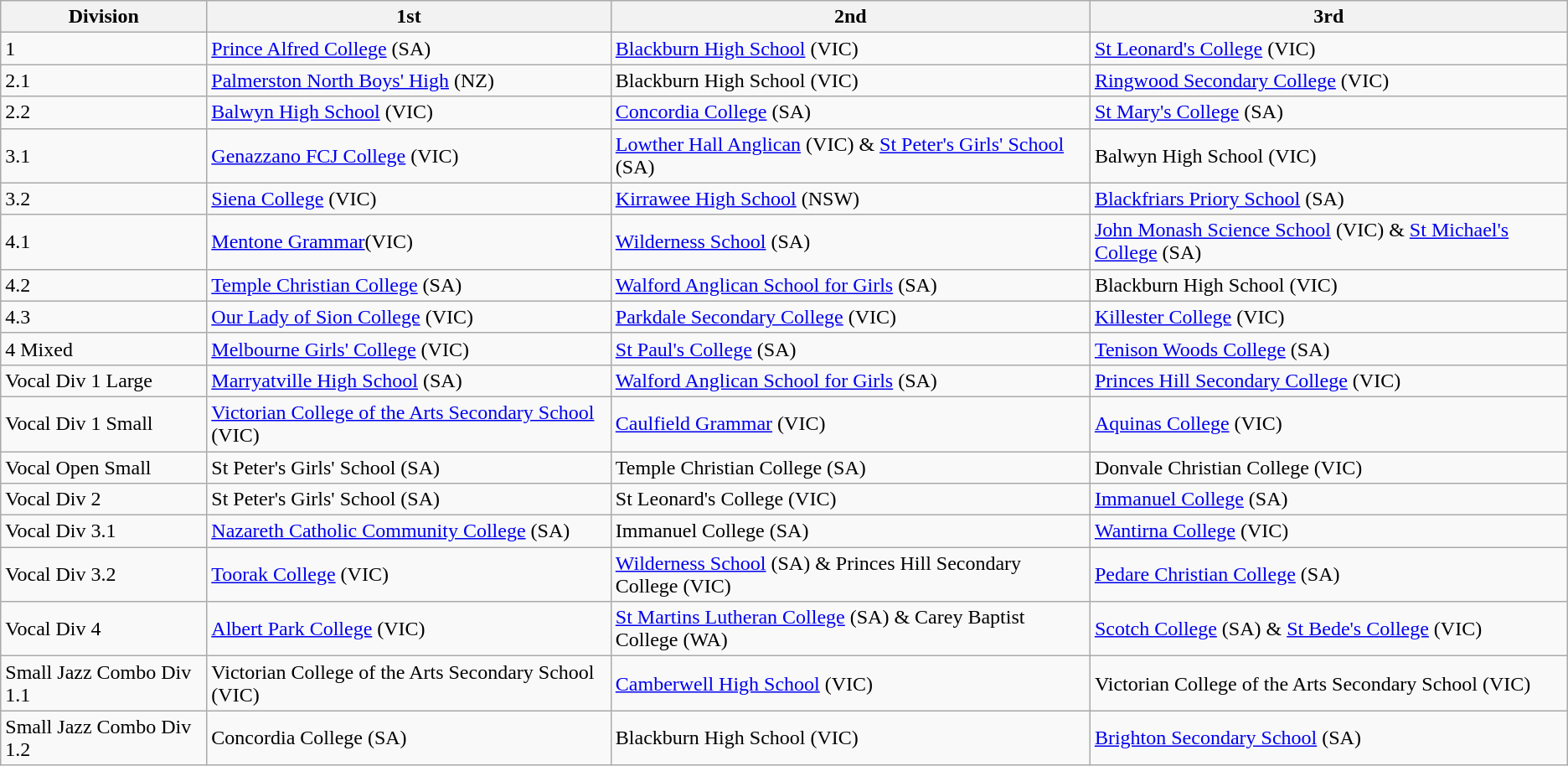<table class="wikitable">
<tr>
<th>Division</th>
<th>1st</th>
<th>2nd</th>
<th>3rd</th>
</tr>
<tr>
<td>1</td>
<td><a href='#'>Prince Alfred College</a> (SA)</td>
<td><a href='#'>Blackburn High School</a> (VIC)</td>
<td><a href='#'>St Leonard's College</a> (VIC)</td>
</tr>
<tr>
<td>2.1</td>
<td><a href='#'>Palmerston North Boys' High</a> (NZ)</td>
<td>Blackburn High School (VIC)</td>
<td><a href='#'>Ringwood Secondary College</a> (VIC)</td>
</tr>
<tr>
<td>2.2</td>
<td><a href='#'>Balwyn High School</a> (VIC)</td>
<td><a href='#'>Concordia College</a> (SA)</td>
<td><a href='#'>St Mary's College</a> (SA)</td>
</tr>
<tr>
<td>3.1</td>
<td><a href='#'>Genazzano FCJ College</a> (VIC)</td>
<td><a href='#'>Lowther Hall Anglican</a> (VIC) & <a href='#'>St Peter's Girls' School </a>(SA)</td>
<td>Balwyn High School (VIC)</td>
</tr>
<tr>
<td>3.2</td>
<td><a href='#'>Siena College</a> (VIC)</td>
<td><a href='#'>Kirrawee High School</a> (NSW)</td>
<td><a href='#'>Blackfriars Priory School</a> (SA)</td>
</tr>
<tr>
<td>4.1</td>
<td><a href='#'>Mentone Grammar</a>(VIC)</td>
<td><a href='#'>Wilderness School</a> (SA)</td>
<td><a href='#'>John Monash Science School</a> (VIC) & <a href='#'>St Michael's College</a> (SA)</td>
</tr>
<tr>
<td>4.2</td>
<td><a href='#'>Temple Christian College</a> (SA)</td>
<td><a href='#'>Walford Anglican School for Girls</a> (SA)</td>
<td>Blackburn High School (VIC)</td>
</tr>
<tr>
<td>4.3</td>
<td><a href='#'>Our Lady of Sion College</a> (VIC)</td>
<td><a href='#'>Parkdale Secondary College</a> (VIC)</td>
<td><a href='#'>Killester College</a> (VIC)</td>
</tr>
<tr>
<td>4 Mixed</td>
<td><a href='#'>Melbourne Girls' College</a> (VIC)</td>
<td><a href='#'>St Paul's College</a> (SA)</td>
<td><a href='#'>Tenison Woods College</a> (SA)</td>
</tr>
<tr>
<td>Vocal Div 1 Large</td>
<td><a href='#'>Marryatville High School</a> (SA)</td>
<td><a href='#'>Walford Anglican School for Girls</a> (SA)</td>
<td><a href='#'>Princes Hill Secondary College</a> (VIC)</td>
</tr>
<tr>
<td>Vocal Div 1 Small</td>
<td><a href='#'>Victorian College of the Arts Secondary School</a> (VIC)</td>
<td><a href='#'>Caulfield Grammar</a> (VIC)</td>
<td><a href='#'>Aquinas College</a> (VIC)</td>
</tr>
<tr>
<td>Vocal Open Small</td>
<td>St Peter's Girls' School (SA)</td>
<td>Temple Christian College (SA)</td>
<td>Donvale Christian College (VIC)</td>
</tr>
<tr>
<td>Vocal Div 2</td>
<td>St Peter's Girls' School (SA)</td>
<td>St Leonard's College (VIC)</td>
<td><a href='#'>Immanuel College</a> (SA)</td>
</tr>
<tr>
<td>Vocal Div 3.1</td>
<td><a href='#'>Nazareth Catholic Community College</a> (SA)</td>
<td Immanuel College (Australia)>Immanuel College (SA)</td>
<td><a href='#'>Wantirna College</a> (VIC)</td>
</tr>
<tr>
<td>Vocal Div 3.2</td>
<td><a href='#'>Toorak College</a> (VIC)</td>
<td><a href='#'>Wilderness School</a> (SA) & Princes Hill Secondary College (VIC)</td>
<td><a href='#'>Pedare Christian College</a> (SA)</td>
</tr>
<tr>
<td>Vocal Div 4</td>
<td><a href='#'>Albert Park College</a> (VIC)</td>
<td><a href='#'>St Martins Lutheran College</a> (SA) & Carey Baptist College (WA)</td>
<td><a href='#'>Scotch College</a> (SA) & <a href='#'>St Bede's College</a> (VIC)</td>
</tr>
<tr>
<td>Small Jazz Combo Div 1.1</td>
<td>Victorian College of the Arts Secondary School (VIC)</td>
<td><a href='#'>Camberwell High School</a> (VIC)</td>
<td>Victorian College of the Arts Secondary School (VIC)</td>
</tr>
<tr>
<td>Small Jazz Combo Div 1.2</td>
<td>Concordia College (SA)</td>
<td>Blackburn High School (VIC)</td>
<td><a href='#'>Brighton Secondary School</a> (SA)</td>
</tr>
</table>
